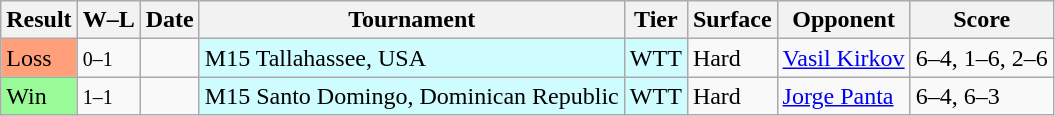<table class="sortable wikitable">
<tr>
<th>Result</th>
<th class="unsortable">W–L</th>
<th>Date</th>
<th>Tournament</th>
<th>Tier</th>
<th>Surface</th>
<th>Opponent</th>
<th class="unsortable">Score</th>
</tr>
<tr>
<td bgcolor=FFA07A>Loss</td>
<td><small>0–1</small></td>
<td></td>
<td style="background:#cffcff;">M15 Tallahassee, USA</td>
<td style="background:#cffcff;">WTT</td>
<td>Hard</td>
<td> <a href='#'>Vasil Kirkov</a></td>
<td>6–4, 1–6, 2–6</td>
</tr>
<tr>
<td bgcolor=98FB98>Win</td>
<td><small>1–1</small></td>
<td></td>
<td style="background:#cffcff;">M15 Santo Domingo, Dominican Republic</td>
<td style="background:#cffcff;">WTT</td>
<td>Hard</td>
<td> <a href='#'>Jorge Panta</a></td>
<td>6–4, 6–3</td>
</tr>
</table>
